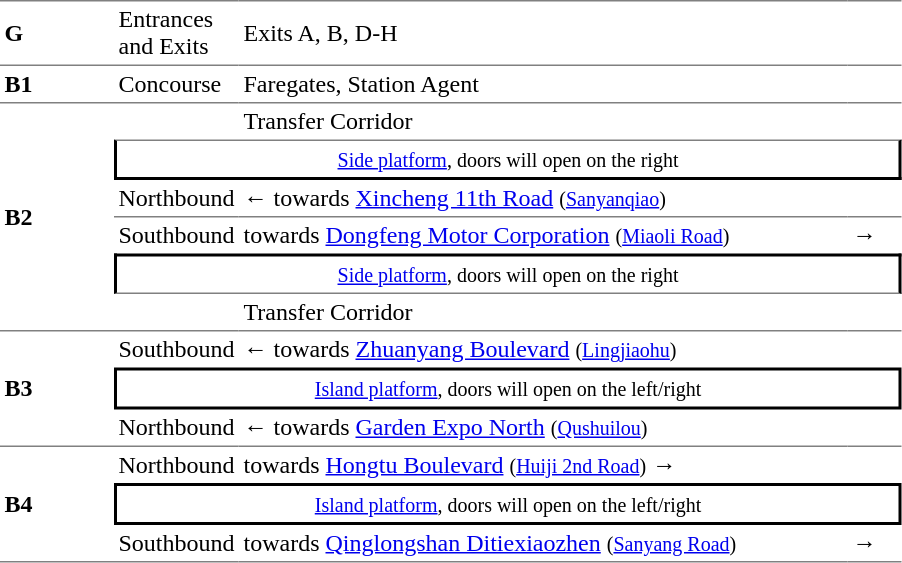<table table border=0 cellspacing=0 cellpadding=3>
<tr>
<td style="border-bottom:solid 1px gray; border-top:solid 1px gray;"><strong>G</strong></td>
<td style="border-bottom:solid 1px gray; border-top:solid 1px gray;">Entrances and Exits</td>
<td style="border-bottom:solid 1px gray; border-top:solid 1px gray;">Exits A, B, D-H</td>
<td style="border-bottom:solid 1px gray; border-top:solid 1px gray;"></td>
</tr>
<tr>
<td width=70><strong>B1</strong></td>
<td width=70>Concourse</td>
<td width=400>Faregates, Station Agent</td>
<td width=30></td>
</tr>
<tr>
<td style="border-top:solid 1px gray;border-bottom:solid 1px gray;" rowspan=6><strong>B2</strong></td>
<td style="border-top:solid 1px gray;"></td>
<td style="border-top:solid 1px gray;">Transfer Corridor</td>
<td style="border-top:solid 1px gray;"></td>
</tr>
<tr>
<td style="border-right:solid 2px black;border-left:solid 2px black;border-top:solid 1px gray;border-bottom:solid 2px black;text-align:center;" colspan=3><small><a href='#'>Side platform</a>, doors will open on the right</small></td>
</tr>
<tr>
<td>Northbound</td>
<td>←  towards <a href='#'>Xincheng 11th Road</a> <small>(<a href='#'>Sanyanqiao</a>)</small></td>
<td></td>
</tr>
<tr>
<td style="border-top:solid 1px gray;">Southbound</td>
<td style="border-top:solid 1px gray;"> towards <a href='#'>Dongfeng Motor Corporation</a> <small>(<a href='#'>Miaoli Road</a>)</small></td>
<td style="border-top:solid 1px gray;">→</td>
</tr>
<tr>
<td style="border-right:solid 2px black;border-left:solid 2px black;border-top:solid 2px black;border-bottom:solid 1px gray;text-align:center;" colspan=3><small><a href='#'>Side platform</a>, doors will open on the right</small></td>
</tr>
<tr>
<td style="border-bottom:solid 1px gray;"></td>
<td style="border-bottom:solid 1px gray;">Transfer Corridor</td>
<td style="border-bottom:solid 1px gray;"></td>
</tr>
<tr>
<td style="border-bottom:solid 0px gray;" rowspan=3><strong>B3</strong></td>
<td style="border-top:solid 0px gray;">Southbound</td>
<td style="border-top:solid 0px gray;">←  towards <a href='#'>Zhuanyang Boulevard</a> <small>(<a href='#'>Lingjiaohu</a>)</small></td>
<td style="border-top:solid 0px gray;"></td>
</tr>
<tr>
<td style="border-right:solid 2px black;border-left:solid 2px black;border-top:solid 2px black;border-bottom:solid 2px black;text-align:center;" colspan=3><small><a href='#'>Island platform</a>, doors will open on the left/right</small></td>
</tr>
<tr>
<td>Northbound</td>
<td>←  towards <a href='#'>Garden Expo North</a> <small>(<a href='#'>Qushuilou</a>)</small></td>
<td></td>
</tr>
<tr>
<td style="border-top:solid 1px gray;border-bottom:solid 1px gray;" rowspan=3><strong>B4</strong></td>
<td style="border-top:solid 1px gray;">Northbound</td>
<td style="border-top:solid 1px gray;"> towards <a href='#'>Hongtu Boulevard</a> <small>(<a href='#'>Huiji 2nd Road</a>)</small> →</td>
<td style="border-top:solid 1px gray;"></td>
</tr>
<tr>
<td style="border-right:solid 2px black;border-left:solid 2px black;border-top:solid 2px black;border-bottom:solid 2px black;text-align:center;" colspan=3><small><a href='#'>Island platform</a>, doors will open on the left/right</small></td>
</tr>
<tr>
<td style="border-bottom:solid 1px gray;">Southbound</td>
<td style="border-bottom:solid 1px gray;"> towards <a href='#'>Qinglongshan Ditiexiaozhen</a> <small>(<a href='#'>Sanyang Road</a>)</small></td>
<td style="border-bottom:solid 1px gray;">→</td>
</tr>
</table>
